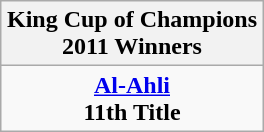<table class="wikitable" style="text-align: center; margin: 0 auto;">
<tr>
<th>King Cup of Champions <br>2011 Winners</th>
</tr>
<tr>
<td><strong><a href='#'>Al-Ahli</a></strong><br><strong>11th Title</strong></td>
</tr>
</table>
